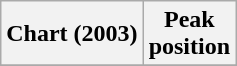<table class="wikitable plainrowheaders" style="text-align:center">
<tr>
<th>Chart (2003)</th>
<th>Peak<br>position</th>
</tr>
<tr>
</tr>
</table>
